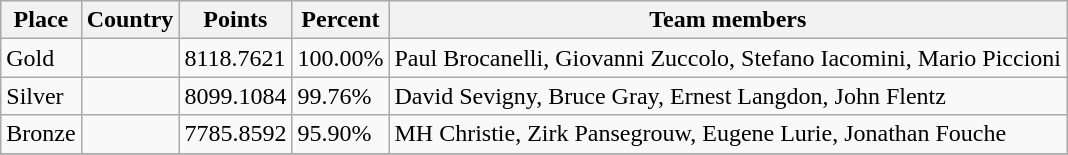<table class="wikitable sortable" style="text-align: left;">
<tr>
<th>Place</th>
<th>Country</th>
<th>Points</th>
<th>Percent</th>
<th>Team members</th>
</tr>
<tr>
<td> Gold</td>
<td></td>
<td>8118.7621</td>
<td>100.00%</td>
<td>Paul Brocanelli, Giovanni Zuccolo, Stefano Iacomini, Mario Piccioni</td>
</tr>
<tr>
<td> Silver</td>
<td></td>
<td>8099.1084</td>
<td>99.76%</td>
<td>David Sevigny, Bruce Gray, Ernest Langdon, John Flentz</td>
</tr>
<tr>
<td> Bronze</td>
<td></td>
<td>7785.8592</td>
<td>95.90%</td>
<td>MH Christie, Zirk Pansegrouw, Eugene Lurie, Jonathan Fouche</td>
</tr>
<tr>
</tr>
</table>
